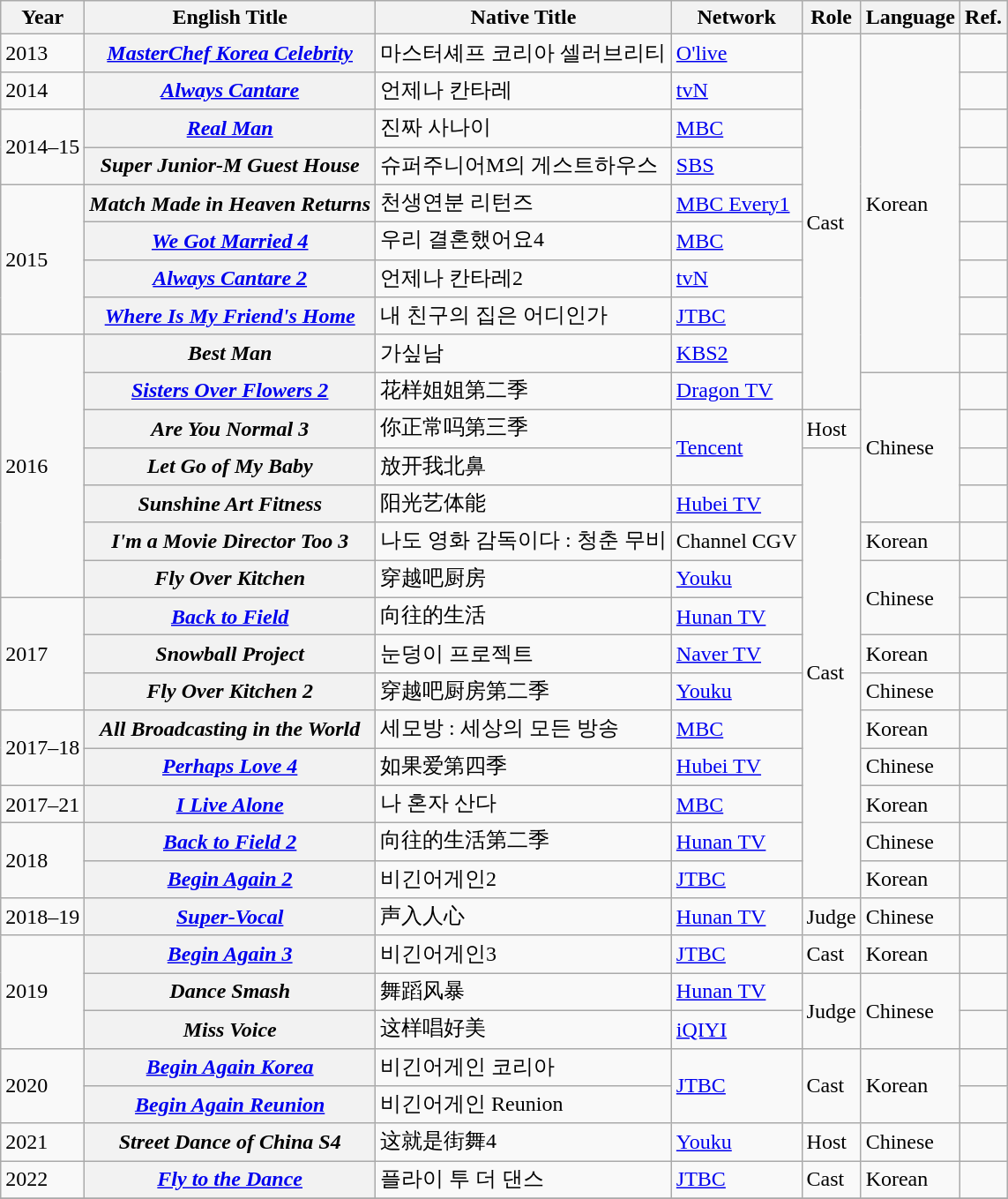<table class="wikitable sortable plainrowheaders">
<tr>
<th scope="col">Year</th>
<th scope="col">English Title</th>
<th scope="col">Native Title</th>
<th scope="col">Network</th>
<th scope="col">Role</th>
<th scope="col">Language</th>
<th scope="col" class="unsortable">Ref.</th>
</tr>
<tr>
<td>2013</td>
<th scope="row"><em><a href='#'>MasterChef Korea Celebrity</a></em></th>
<td>마스터셰프 코리아 셀러브리티</td>
<td><a href='#'>O'live</a></td>
<td rowspan="10">Cast</td>
<td rowspan="9">Korean</td>
<td></td>
</tr>
<tr>
<td>2014</td>
<th scope="row"><em><a href='#'>Always Cantare</a></em></th>
<td>언제나 칸타레</td>
<td><a href='#'>tvN</a></td>
<td></td>
</tr>
<tr>
<td rowspan="2">2014–15</td>
<th scope="row"><em><a href='#'>Real Man</a></em></th>
<td>진짜 사나이</td>
<td><a href='#'>MBC</a></td>
<td></td>
</tr>
<tr>
<th scope="row"><em>Super Junior-M Guest House</em></th>
<td>슈퍼주니어M의 게스트하우스</td>
<td><a href='#'>SBS</a></td>
<td></td>
</tr>
<tr>
<td rowspan="4">2015</td>
<th scope="row"><em>Match Made in Heaven Returns</em></th>
<td>천생연분 리턴즈</td>
<td><a href='#'>MBC Every1</a></td>
<td></td>
</tr>
<tr>
<th scope="row"><em><a href='#'>We Got Married 4</a></em></th>
<td>우리 결혼했어요4</td>
<td><a href='#'>MBC</a></td>
<td></td>
</tr>
<tr>
<th scope="row"><em><a href='#'>Always Cantare 2</a></em></th>
<td>언제나 칸타레2</td>
<td><a href='#'>tvN</a></td>
<td></td>
</tr>
<tr>
<th scope="row"><em><a href='#'>Where Is My Friend's Home</a></em></th>
<td>내 친구의 집은 어디인가</td>
<td><a href='#'>JTBC</a></td>
<td></td>
</tr>
<tr>
<td rowspan="7">2016</td>
<th scope="row"><em>Best Man</em></th>
<td>가싶남</td>
<td><a href='#'>KBS2</a></td>
<td></td>
</tr>
<tr>
<th scope="row"><em><a href='#'>Sisters Over Flowers 2</a></em></th>
<td>花样姐姐第二季</td>
<td><a href='#'>Dragon TV</a></td>
<td rowspan="4">Chinese</td>
<td></td>
</tr>
<tr>
<th scope="row"><em>Are You Normal 3</em></th>
<td>你正常吗第三季</td>
<td rowspan="2"><a href='#'>Tencent</a></td>
<td>Host</td>
<td></td>
</tr>
<tr>
<th scope="row"><em>Let Go of My Baby</em></th>
<td>放开我北鼻</td>
<td rowspan="12">Cast</td>
<td></td>
</tr>
<tr>
<th scope="row"><em>Sunshine Art Fitness</em></th>
<td>阳光艺体能</td>
<td><a href='#'>Hubei TV</a></td>
<td></td>
</tr>
<tr>
<th scope="row"><em>I'm a Movie Director Too 3</em></th>
<td>나도 영화 감독이다 : 청춘 무비</td>
<td>Channel CGV</td>
<td>Korean</td>
<td></td>
</tr>
<tr>
<th scope="row"><em>Fly Over Kitchen</em></th>
<td>穿越吧厨房</td>
<td><a href='#'>Youku</a></td>
<td rowspan="2">Chinese</td>
<td></td>
</tr>
<tr>
<td rowspan="3">2017</td>
<th scope="row"><em><a href='#'>Back to Field</a></em></th>
<td>向往的生活</td>
<td><a href='#'>Hunan TV</a></td>
<td></td>
</tr>
<tr>
<th scope="row"><em>Snowball Project</em></th>
<td>눈덩이 프로젝트</td>
<td><a href='#'>Naver TV</a></td>
<td>Korean</td>
<td></td>
</tr>
<tr>
<th scope="row"><em>Fly Over Kitchen 2</em></th>
<td>穿越吧厨房第二季</td>
<td><a href='#'>Youku</a></td>
<td>Chinese</td>
<td></td>
</tr>
<tr>
<td rowspan="2">2017–18</td>
<th scope="row"><em>All Broadcasting in the World</em></th>
<td>세모방 : 세상의 모든 방송</td>
<td><a href='#'>MBC</a></td>
<td>Korean</td>
<td></td>
</tr>
<tr>
<th scope="row"><a href='#'><em>Perhaps Love 4</em></a></th>
<td>如果爱第四季</td>
<td><a href='#'>Hubei TV</a></td>
<td>Chinese</td>
<td></td>
</tr>
<tr>
<td>2017–21</td>
<th scope="row"><em><a href='#'>I Live Alone</a></em></th>
<td>나 혼자 산다</td>
<td><a href='#'>MBC</a></td>
<td>Korean</td>
<td></td>
</tr>
<tr>
<td rowspan="2">2018</td>
<th scope="row"><em><a href='#'>Back to Field 2</a></em></th>
<td>向往的生活第二季</td>
<td><a href='#'>Hunan TV</a></td>
<td>Chinese</td>
<td></td>
</tr>
<tr>
<th scope="row"><em><a href='#'>Begin Again 2</a></em></th>
<td>비긴어게인2</td>
<td><a href='#'>JTBC</a></td>
<td>Korean</td>
<td></td>
</tr>
<tr>
<td>2018–19</td>
<th scope="row"><em><a href='#'>Super-Vocal</a></em></th>
<td>声入人心</td>
<td><a href='#'>Hunan TV</a></td>
<td>Judge</td>
<td>Chinese</td>
<td></td>
</tr>
<tr>
<td rowspan="3">2019</td>
<th scope="row"><em><a href='#'>Begin Again 3</a></em></th>
<td>비긴어게인3</td>
<td><a href='#'>JTBC</a></td>
<td>Cast</td>
<td>Korean</td>
<td></td>
</tr>
<tr>
<th scope="row"><em>Dance Smash</em></th>
<td>舞蹈风暴</td>
<td><a href='#'>Hunan TV</a></td>
<td rowspan="2">Judge</td>
<td rowspan="2">Chinese</td>
<td></td>
</tr>
<tr>
<th scope="row"><em>Miss Voice</em></th>
<td>这样唱好美</td>
<td><a href='#'>iQIYI</a></td>
<td></td>
</tr>
<tr>
<td rowspan="2">2020</td>
<th scope="row"><em><a href='#'>Begin Again Korea</a></em></th>
<td>비긴어게인 코리아</td>
<td rowspan="2"><a href='#'>JTBC</a></td>
<td rowspan="2">Cast</td>
<td rowspan="2">Korean</td>
<td></td>
</tr>
<tr>
<th scope="row"><em><a href='#'>Begin Again Reunion</a></em></th>
<td>비긴어게인 Reunion</td>
<td></td>
</tr>
<tr>
<td>2021</td>
<th scope="row"><em>Street Dance of China S4</em></th>
<td>这就是街舞4</td>
<td><a href='#'>Youku</a></td>
<td>Host</td>
<td>Chinese</td>
<td></td>
</tr>
<tr>
<td>2022</td>
<th scope="row"><em><a href='#'>Fly to the Dance</a></em></th>
<td>플라이 투 더 댄스</td>
<td rowspan="1"><a href='#'>JTBC</a></td>
<td rowspan="1">Cast</td>
<td rowspan="1">Korean</td>
<td></td>
</tr>
<tr>
</tr>
</table>
